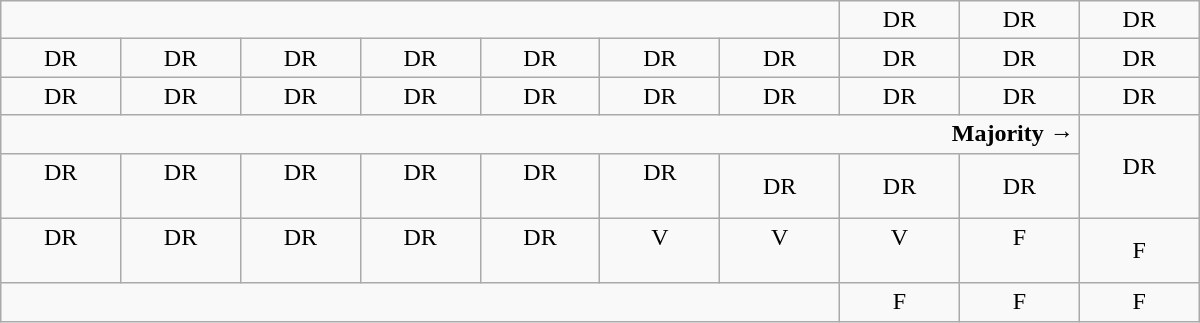<table class="wikitable" style="text-align:center" width=800px>
<tr>
<td colspan=7></td>
<td>DR</td>
<td>DR</td>
<td>DR</td>
</tr>
<tr>
<td width=50px >DR</td>
<td width=50px >DR</td>
<td width=50px >DR</td>
<td width=50px >DR</td>
<td width=50px >DR</td>
<td width=50px >DR</td>
<td width=50px >DR</td>
<td width=50px >DR</td>
<td width=50px >DR</td>
<td width=50px >DR</td>
</tr>
<tr>
<td>DR</td>
<td>DR</td>
<td>DR</td>
<td>DR</td>
<td>DR</td>
<td>DR</td>
<td>DR</td>
<td>DR</td>
<td>DR</td>
<td>DR</td>
</tr>
<tr>
<td colspan=9 style="text-align:right"><strong>Majority →</strong></td>
<td rowspan=2 >DR</td>
</tr>
<tr>
<td>DR<br><br></td>
<td>DR<br><br></td>
<td>DR<br><br></td>
<td>DR<br><br></td>
<td>DR<br><br></td>
<td>DR<br><br></td>
<td>DR</td>
<td>DR</td>
<td>DR</td>
</tr>
<tr>
<td>DR<br><br></td>
<td>DR<br><br></td>
<td>DR<br><br></td>
<td>DR<br><br></td>
<td>DR<br><br></td>
<td>V<br><br></td>
<td>V<br><br></td>
<td>V<br><br></td>
<td>F<br><br></td>
<td>F</td>
</tr>
<tr>
<td colspan=7></td>
<td>F</td>
<td>F</td>
<td>F</td>
</tr>
</table>
